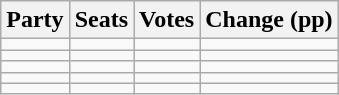<table class="wikitable" style="text-align:right;">
<tr>
<th>Party</th>
<th>Seats</th>
<th>Votes</th>
<th colspan="3">Change (pp)</th>
</tr>
<tr>
<td style="text-align:left;"></td>
<td></td>
<td></td>
<td></td>
</tr>
<tr>
<td style="text-align:left;"></td>
<td></td>
<td></td>
<td></td>
</tr>
<tr>
<td style="text-align:left;"></td>
<td></td>
<td></td>
<td></td>
</tr>
<tr>
<td style="text-align:left;"></td>
<td></td>
<td></td>
<td></td>
</tr>
<tr>
<td style="text-align:left;"></td>
<td></td>
<td></td>
<td></td>
</tr>
</table>
